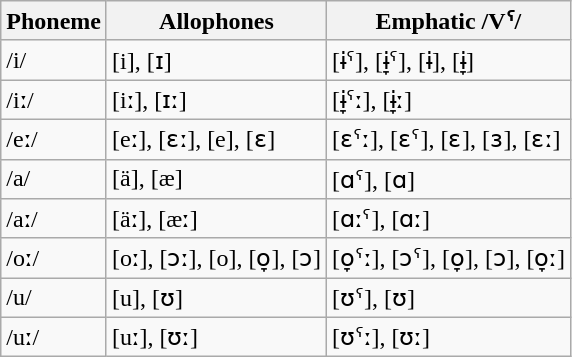<table class="wikitable">
<tr>
<th>Phoneme</th>
<th>Allophones</th>
<th>Emphatic /Vˤ/</th>
</tr>
<tr>
<td>/i/</td>
<td>[i], [ɪ]</td>
<td>[ɨˤ], [ɨ̞ˤ], [ɨ], [ɨ̞]</td>
</tr>
<tr>
<td>/iː/</td>
<td>[iː], [ɪː]</td>
<td>[ɨ̞ˤː], [ɨ̞ː]</td>
</tr>
<tr>
<td>/eː/</td>
<td>[eː], [ɛː], [e], [ɛ]</td>
<td>[ɛˤː], [ɛˤ], [ɛ], [ɜ], [ɛː]</td>
</tr>
<tr>
<td>/a/</td>
<td>[ä], [æ]</td>
<td>[ɑˤ], [ɑ]</td>
</tr>
<tr>
<td>/aː/</td>
<td>[äː], [æː]</td>
<td>[ɑːˤ], [ɑː]</td>
</tr>
<tr>
<td>/oː/</td>
<td>[oː], [ɔː], [o], [o̞], [ɔ]</td>
<td>[o̞ˤː], [ɔˤ], [o̞], [ɔ], [o̞ː]</td>
</tr>
<tr>
<td>/u/</td>
<td>[u], [ʊ]</td>
<td>[ʊˤ], [ʊ]</td>
</tr>
<tr>
<td>/uː/</td>
<td>[uː], [ʊː]</td>
<td>[ʊˤː], [ʊː]</td>
</tr>
</table>
